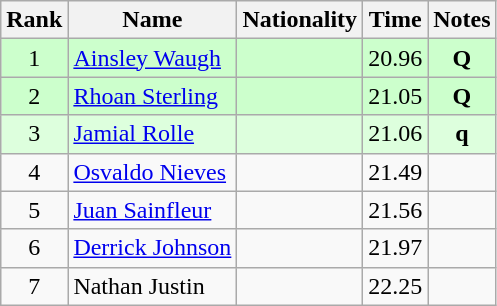<table class="wikitable sortable" style="text-align:center">
<tr>
<th>Rank</th>
<th>Name</th>
<th>Nationality</th>
<th>Time</th>
<th>Notes</th>
</tr>
<tr bgcolor=ccffcc>
<td align=center>1</td>
<td align=left><a href='#'>Ainsley Waugh</a></td>
<td align=left></td>
<td>20.96</td>
<td><strong>Q</strong></td>
</tr>
<tr bgcolor=ccffcc>
<td align=center>2</td>
<td align=left><a href='#'>Rhoan Sterling</a></td>
<td align=left></td>
<td>21.05</td>
<td><strong>Q</strong></td>
</tr>
<tr bgcolor=ddffdd>
<td align=center>3</td>
<td align=left><a href='#'>Jamial Rolle</a></td>
<td align=left></td>
<td>21.06</td>
<td><strong>q</strong></td>
</tr>
<tr>
<td align=center>4</td>
<td align=left><a href='#'>Osvaldo Nieves</a></td>
<td align=left></td>
<td>21.49</td>
<td></td>
</tr>
<tr>
<td align=center>5</td>
<td align=left><a href='#'>Juan Sainfleur</a></td>
<td align=left></td>
<td>21.56</td>
<td></td>
</tr>
<tr>
<td align=center>6</td>
<td align=left><a href='#'>Derrick Johnson</a></td>
<td align=left></td>
<td>21.97</td>
<td></td>
</tr>
<tr>
<td align=center>7</td>
<td align=left>Nathan Justin</td>
<td align=left></td>
<td>22.25</td>
<td></td>
</tr>
</table>
